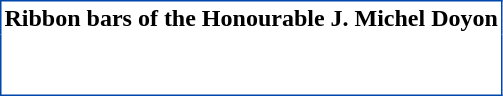<table border="0" cellpadding="2" cellspacing="0" align="center" style="margin: 1em 1em 1em 0; background:white; border: 1px #0047AB solid; border-collapse: collapse;">
<tr bgcolor="white">
<th colspan="4" align="center"><span>Ribbon bars of the Honourable J. Michel Doyon</span></th>
</tr>
<tr>
<td><br><div>
<br>

</div></td>
</tr>
</table>
